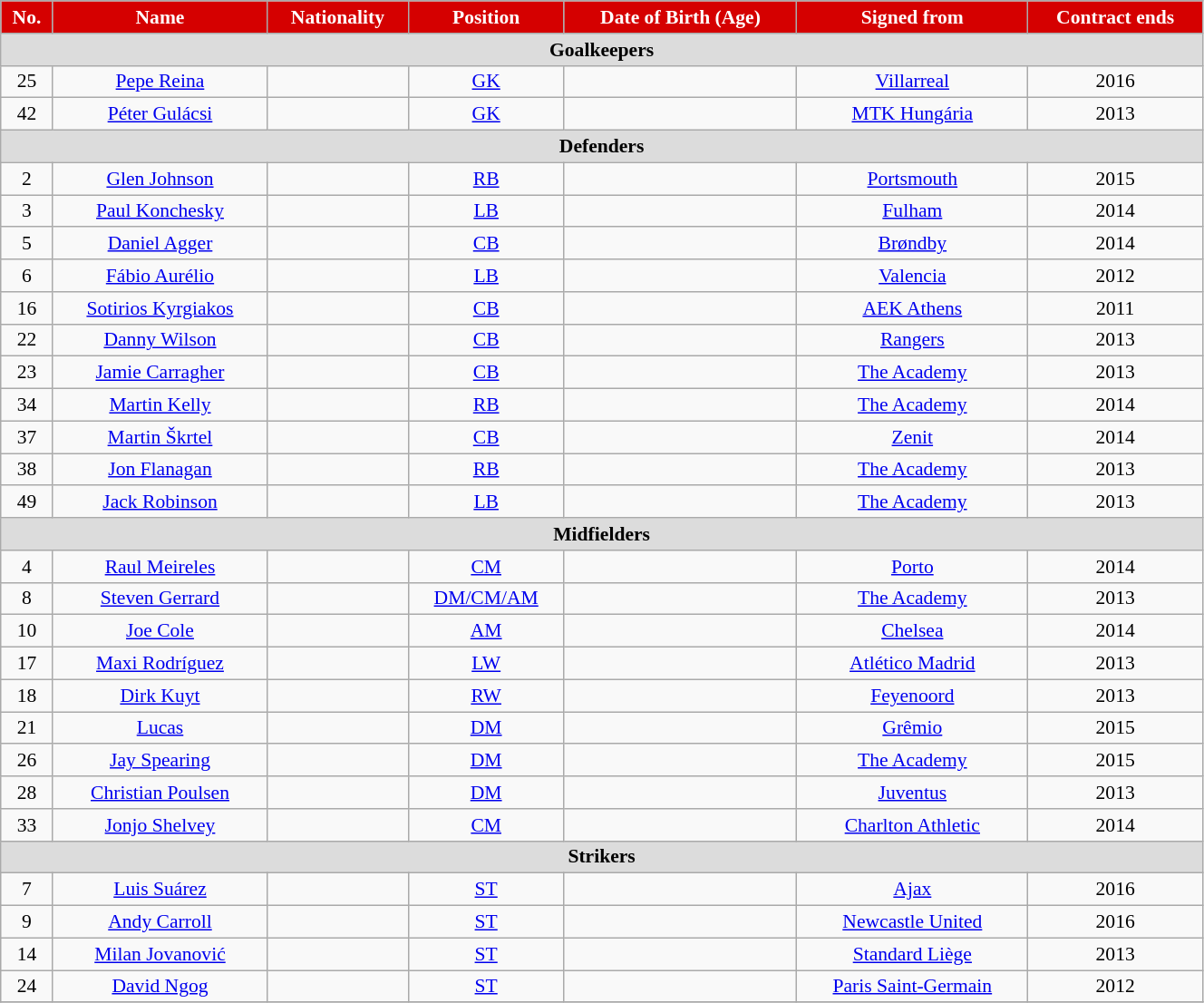<table class="wikitable" style="text-align: center; font-size:90%" width=70%>
<tr>
<th style="background: #d50000; color:white" align=right>No.</th>
<th style="background: #d50000; color:white" align=right>Name</th>
<th style="background: #d50000; color:white" align=right>Nationality</th>
<th style="background: #d50000; color:white" align=right>Position</th>
<th style="background: #d50000; color:white" align=right>Date of Birth (Age)</th>
<th style="background: #d50000; color:white" align=right>Signed from</th>
<th style="background: #d50000; color:white" align=right>Contract ends</th>
</tr>
<tr>
<th colspan=7 style="background: #DCDCDC" align=right>Goalkeepers</th>
</tr>
<tr>
<td>25</td>
<td><a href='#'>Pepe Reina</a></td>
<td></td>
<td><a href='#'>GK</a></td>
<td></td>
<td><a href='#'>Villarreal</a></td>
<td>2016</td>
</tr>
<tr>
<td>42</td>
<td><a href='#'>Péter Gulácsi</a></td>
<td></td>
<td><a href='#'>GK</a></td>
<td></td>
<td><a href='#'>MTK Hungária</a></td>
<td>2013</td>
</tr>
<tr>
<th colspan=7 style="background: #DCDCDC" align=right>Defenders</th>
</tr>
<tr>
<td>2</td>
<td><a href='#'>Glen Johnson</a></td>
<td></td>
<td><a href='#'>RB</a></td>
<td></td>
<td><a href='#'>Portsmouth</a></td>
<td>2015</td>
</tr>
<tr>
<td>3</td>
<td><a href='#'>Paul Konchesky</a></td>
<td></td>
<td><a href='#'>LB</a></td>
<td></td>
<td><a href='#'>Fulham</a></td>
<td>2014</td>
</tr>
<tr>
<td>5</td>
<td><a href='#'>Daniel Agger</a></td>
<td></td>
<td><a href='#'>CB</a></td>
<td></td>
<td><a href='#'>Brøndby</a></td>
<td>2014</td>
</tr>
<tr>
<td>6</td>
<td><a href='#'>Fábio Aurélio</a></td>
<td></td>
<td><a href='#'>LB</a></td>
<td></td>
<td><a href='#'>Valencia</a></td>
<td>2012</td>
</tr>
<tr>
<td>16</td>
<td><a href='#'>Sotirios Kyrgiakos</a></td>
<td></td>
<td><a href='#'>CB</a></td>
<td></td>
<td><a href='#'>AEK Athens</a></td>
<td>2011</td>
</tr>
<tr>
<td>22</td>
<td><a href='#'>Danny Wilson</a></td>
<td></td>
<td><a href='#'>CB</a></td>
<td></td>
<td><a href='#'>Rangers</a></td>
<td>2013</td>
</tr>
<tr>
<td>23</td>
<td><a href='#'>Jamie Carragher</a></td>
<td></td>
<td><a href='#'>CB</a></td>
<td></td>
<td><a href='#'>The Academy</a></td>
<td>2013</td>
</tr>
<tr>
<td>34</td>
<td><a href='#'>Martin Kelly</a></td>
<td></td>
<td><a href='#'>RB</a></td>
<td></td>
<td><a href='#'>The Academy</a></td>
<td>2014</td>
</tr>
<tr>
<td>37</td>
<td><a href='#'>Martin Škrtel</a></td>
<td></td>
<td><a href='#'>CB</a></td>
<td></td>
<td><a href='#'>Zenit</a></td>
<td>2014</td>
</tr>
<tr>
<td>38</td>
<td><a href='#'>Jon Flanagan</a></td>
<td></td>
<td><a href='#'>RB</a></td>
<td></td>
<td><a href='#'>The Academy</a></td>
<td>2013</td>
</tr>
<tr>
<td>49</td>
<td><a href='#'>Jack Robinson</a></td>
<td></td>
<td><a href='#'>LB</a></td>
<td></td>
<td><a href='#'>The Academy</a></td>
<td>2013</td>
</tr>
<tr>
<th colspan=7 style="background: #DCDCDC" align=right>Midfielders</th>
</tr>
<tr>
<td>4</td>
<td><a href='#'>Raul Meireles</a></td>
<td></td>
<td><a href='#'>CM</a></td>
<td></td>
<td><a href='#'>Porto</a></td>
<td>2014</td>
</tr>
<tr>
<td>8</td>
<td><a href='#'>Steven Gerrard</a></td>
<td></td>
<td><a href='#'>DM/CM/AM</a></td>
<td></td>
<td><a href='#'>The Academy</a></td>
<td>2013</td>
</tr>
<tr>
<td>10</td>
<td><a href='#'>Joe Cole</a></td>
<td></td>
<td><a href='#'>AM</a></td>
<td></td>
<td><a href='#'>Chelsea</a></td>
<td>2014</td>
</tr>
<tr>
<td>17</td>
<td><a href='#'>Maxi Rodríguez</a></td>
<td></td>
<td><a href='#'>LW</a></td>
<td></td>
<td><a href='#'>Atlético Madrid</a></td>
<td>2013</td>
</tr>
<tr>
<td>18</td>
<td><a href='#'>Dirk Kuyt</a></td>
<td></td>
<td><a href='#'>RW</a></td>
<td></td>
<td><a href='#'>Feyenoord</a></td>
<td>2013</td>
</tr>
<tr>
<td>21</td>
<td><a href='#'>Lucas</a></td>
<td></td>
<td><a href='#'>DM</a></td>
<td></td>
<td><a href='#'>Grêmio</a></td>
<td>2015</td>
</tr>
<tr>
<td>26</td>
<td><a href='#'>Jay Spearing</a></td>
<td></td>
<td><a href='#'>DM</a></td>
<td></td>
<td><a href='#'>The Academy</a></td>
<td>2015</td>
</tr>
<tr>
<td>28</td>
<td><a href='#'>Christian Poulsen</a></td>
<td></td>
<td><a href='#'>DM</a></td>
<td></td>
<td><a href='#'>Juventus</a></td>
<td>2013</td>
</tr>
<tr>
<td>33</td>
<td><a href='#'>Jonjo Shelvey</a></td>
<td></td>
<td><a href='#'>CM</a></td>
<td></td>
<td><a href='#'>Charlton Athletic</a></td>
<td>2014</td>
</tr>
<tr>
<th colspan=7 style="background: #DCDCDC" align=right>Strikers</th>
</tr>
<tr>
<td>7</td>
<td><a href='#'>Luis Suárez</a></td>
<td></td>
<td><a href='#'>ST</a></td>
<td></td>
<td><a href='#'>Ajax</a></td>
<td>2016</td>
</tr>
<tr>
<td>9</td>
<td><a href='#'>Andy Carroll</a></td>
<td></td>
<td><a href='#'>ST</a></td>
<td></td>
<td><a href='#'>Newcastle United</a></td>
<td>2016</td>
</tr>
<tr>
<td>14</td>
<td><a href='#'>Milan Jovanović</a></td>
<td></td>
<td><a href='#'>ST</a></td>
<td></td>
<td><a href='#'>Standard Liège</a></td>
<td>2013</td>
</tr>
<tr>
<td>24</td>
<td><a href='#'>David Ngog</a></td>
<td></td>
<td><a href='#'>ST</a></td>
<td></td>
<td><a href='#'>Paris Saint-Germain</a></td>
<td>2012</td>
</tr>
<tr>
</tr>
</table>
